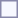<table style="border:1px solid #8888aa; background-color:#f7f8ff; padding:5px; font-size:95%; margin: 0px 12px 12px 0px;">
</table>
